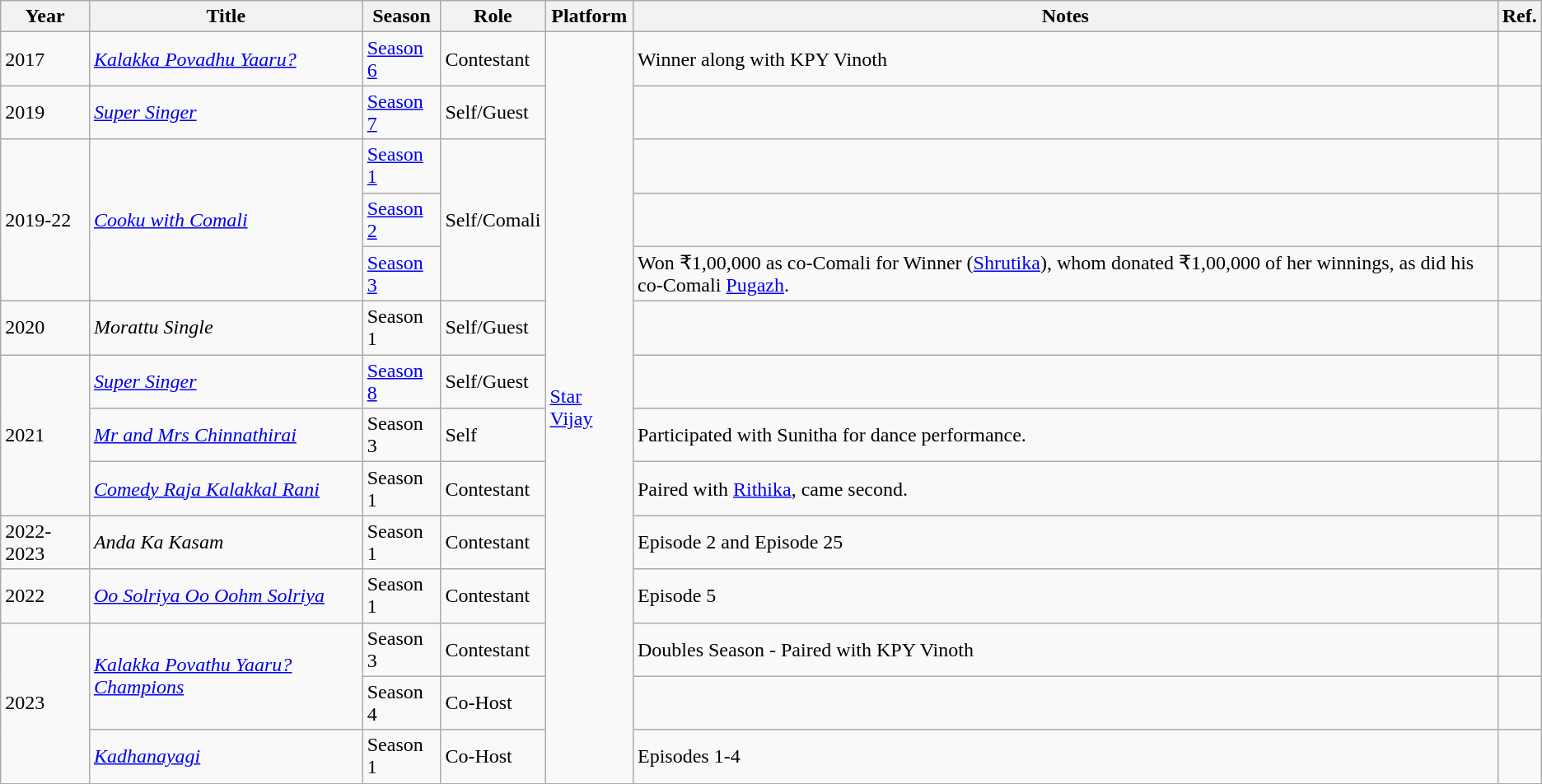<table class="wikitable">
<tr>
<th>Year</th>
<th>Title</th>
<th>Season</th>
<th>Role</th>
<th>Platform</th>
<th>Notes</th>
<th>Ref.</th>
</tr>
<tr>
<td>2017</td>
<td><em><a href='#'>Kalakka Povadhu Yaaru?</a></em></td>
<td><a href='#'>Season 6</a></td>
<td>Contestant</td>
<td rowspan="14"><a href='#'>Star Vijay</a></td>
<td>Winner along with KPY Vinoth</td>
<td></td>
</tr>
<tr>
<td>2019</td>
<td><em><a href='#'>Super Singer</a></em></td>
<td><a href='#'>Season 7</a></td>
<td>Self/Guest</td>
<td></td>
<td></td>
</tr>
<tr>
<td rowspan="3">2019-22</td>
<td rowspan="3"><em><a href='#'>Cooku with Comali</a></em></td>
<td><a href='#'>Season 1</a></td>
<td rowspan="3">Self/Comali</td>
<td></td>
<td></td>
</tr>
<tr>
<td><a href='#'>Season 2</a></td>
<td></td>
<td></td>
</tr>
<tr>
<td><a href='#'>Season 3</a></td>
<td>Won ₹1,00,000 as co-Comali for Winner (<a href='#'>Shrutika</a>), whom donated ₹1,00,000 of her winnings, as did his co-Comali <a href='#'>Pugazh</a>.</td>
<td></td>
</tr>
<tr>
<td>2020</td>
<td><em>Morattu Single</em></td>
<td>Season 1</td>
<td>Self/Guest</td>
<td></td>
<td></td>
</tr>
<tr>
<td rowspan="3">2021</td>
<td><em><a href='#'>Super Singer</a></em></td>
<td><a href='#'>Season 8</a></td>
<td>Self/Guest</td>
<td></td>
<td></td>
</tr>
<tr>
<td><em><a href='#'>Mr and Mrs Chinnathirai</a></em></td>
<td>Season 3</td>
<td>Self</td>
<td>Participated with Sunitha for dance performance.</td>
<td></td>
</tr>
<tr>
<td><em><a href='#'>Comedy Raja Kalakkal Rani</a></em></td>
<td>Season 1</td>
<td>Contestant</td>
<td>Paired with <a href='#'>Rithika</a>, came second.</td>
<td></td>
</tr>
<tr>
<td>2022-2023</td>
<td><em>Anda Ka Kasam</em></td>
<td>Season 1</td>
<td>Contestant</td>
<td>Episode 2 and Episode 25</td>
<td></td>
</tr>
<tr>
<td>2022</td>
<td><em><a href='#'>Oo Solriya Oo Oohm Solriya</a></em></td>
<td>Season 1</td>
<td>Contestant</td>
<td>Episode 5</td>
<td></td>
</tr>
<tr>
<td rowspan="3">2023</td>
<td rowspan="2"><em><a href='#'>Kalakka Povathu Yaaru? Champions</a></em></td>
<td>Season 3</td>
<td>Contestant</td>
<td>Doubles Season - Paired with KPY Vinoth</td>
<td></td>
</tr>
<tr>
<td>Season 4</td>
<td>Co-Host</td>
<td></td>
<td></td>
</tr>
<tr>
<td><em><a href='#'>Kadhanayagi</a></em></td>
<td>Season 1</td>
<td>Co-Host</td>
<td>Episodes 1-4</td>
<td></td>
</tr>
</table>
